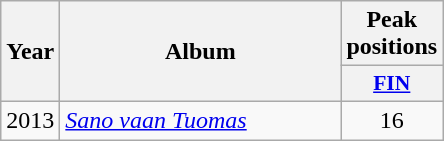<table class="wikitable">
<tr>
<th align="center" rowspan="2" width="10">Year</th>
<th align="center" rowspan="2" width="180">Album</th>
<th align="center" colspan="1" width="20">Peak positions</th>
</tr>
<tr>
<th scope="col" style="width:3em;font-size:90%;"><a href='#'>FIN</a><br></th>
</tr>
<tr>
<td style="text-align:center;">2013</td>
<td><em><a href='#'>Sano vaan Tuomas</a></em></td>
<td style="text-align:center;">16</td>
</tr>
</table>
